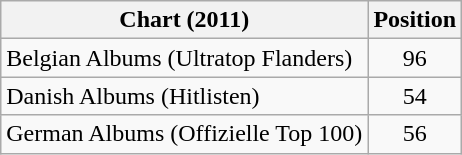<table class="wikitable sortable plainrowheaders">
<tr>
<th scope="col">Chart (2011)</th>
<th scope="col">Position</th>
</tr>
<tr>
<td>Belgian Albums (Ultratop Flanders)</td>
<td style="text-align:center;">96</td>
</tr>
<tr>
<td>Danish Albums (Hitlisten)</td>
<td style="text-align:center;">54</td>
</tr>
<tr>
<td>German Albums (Offizielle Top 100)</td>
<td style="text-align:center;">56</td>
</tr>
</table>
